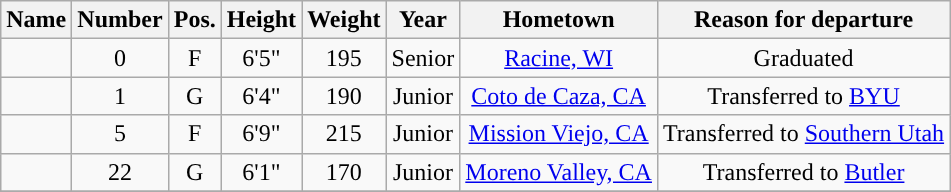<table class="wikitable sortable" style="text-align: center">
<tr align=center>
<th>Name</th>
<th>Number</th>
<th>Pos.</th>
<th>Height</th>
<th>Weight</th>
<th>Year</th>
<th>Hometown</th>
<th>Reason for departure</th>
</tr>
<tr>
<td></td>
<td>0</td>
<td>F</td>
<td>6'5"</td>
<td>195</td>
<td>Senior</td>
<td><a href='#'>Racine, WI</a></td>
<td>Graduated</td>
</tr>
<tr>
<td></td>
<td>1</td>
<td>G</td>
<td>6'4"</td>
<td>190</td>
<td>Junior</td>
<td><a href='#'>Coto de Caza, CA</a></td>
<td>Transferred to <a href='#'>BYU</a></td>
</tr>
<tr>
<td></td>
<td>5</td>
<td>F</td>
<td>6'9"</td>
<td>215</td>
<td>Junior</td>
<td><a href='#'>Mission Viejo, CA</a></td>
<td>Transferred to <a href='#'>Southern Utah</a></td>
</tr>
<tr>
<td></td>
<td>22</td>
<td>G</td>
<td>6'1"</td>
<td>170</td>
<td>Junior</td>
<td><a href='#'>Moreno Valley, CA</a></td>
<td>Transferred to <a href='#'>Butler</a></td>
</tr>
<tr>
</tr>
</table>
